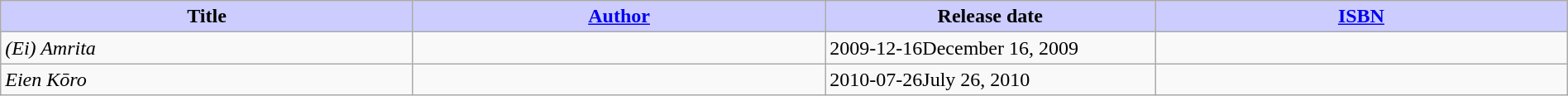<table class="wikitable" style="width: 100%;">
<tr>
<th width=25% style="background:#ccf;">Title</th>
<th width=25% style="background:#ccf;"><a href='#'>Author</a></th>
<th width=20% style="background:#ccf;">Release date</th>
<th width=25% style="background:#ccf;"><a href='#'>ISBN</a></th>
</tr>
<tr>
<td><em>(Ei) Amrita</em></td>
<td></td>
<td><span>2009-12-16</span>December 16, 2009</td>
<td></td>
</tr>
<tr>
<td><em>Eien Kōro</em></td>
<td></td>
<td><span>2010-07-26</span>July 26, 2010</td>
<td></td>
</tr>
</table>
